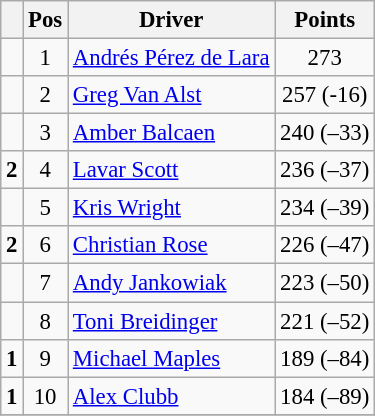<table class="wikitable" style="font-size: 95%;">
<tr>
<th></th>
<th>Pos</th>
<th>Driver</th>
<th>Points</th>
</tr>
<tr>
<td align="left"></td>
<td style="text-align:center;">1</td>
<td><a href='#'>Andrés Pérez de Lara</a></td>
<td style="text-align:center;">273</td>
</tr>
<tr>
<td align="left"></td>
<td style="text-align:center;">2</td>
<td><a href='#'>Greg Van Alst</a></td>
<td style="text-align:center;">257 (-16)</td>
</tr>
<tr>
<td align="left"></td>
<td style="text-align:center;">3</td>
<td><a href='#'>Amber Balcaen</a></td>
<td style="text-align:center;">240 (–33)</td>
</tr>
<tr>
<td align="left"> <strong>2</strong></td>
<td style="text-align:center;">4</td>
<td><a href='#'>Lavar Scott</a></td>
<td style="text-align:center;">236 (–37)</td>
</tr>
<tr>
<td align="left"></td>
<td style="text-align:center;">5</td>
<td><a href='#'>Kris Wright</a></td>
<td style="text-align:center;">234 (–39)</td>
</tr>
<tr>
<td align="left"> <strong>2</strong></td>
<td style="text-align:center;">6</td>
<td><a href='#'>Christian Rose</a></td>
<td style="text-align:center;">226 (–47)</td>
</tr>
<tr>
<td align="left"></td>
<td style="text-align:center;">7</td>
<td><a href='#'>Andy Jankowiak</a></td>
<td style="text-align:center;">223 (–50)</td>
</tr>
<tr>
<td align="left"></td>
<td style="text-align:center;">8</td>
<td><a href='#'>Toni Breidinger</a></td>
<td style="text-align:center;">221 (–52)</td>
</tr>
<tr>
<td align="left"> <strong>1</strong></td>
<td style="text-align:center;">9</td>
<td><a href='#'>Michael Maples</a></td>
<td style="text-align:center;">189 (–84)</td>
</tr>
<tr>
<td align="left"> <strong>1</strong></td>
<td style="text-align:center;">10</td>
<td><a href='#'>Alex Clubb</a></td>
<td style="text-align:center;">184 (–89)</td>
</tr>
<tr class="sortbottom">
</tr>
</table>
